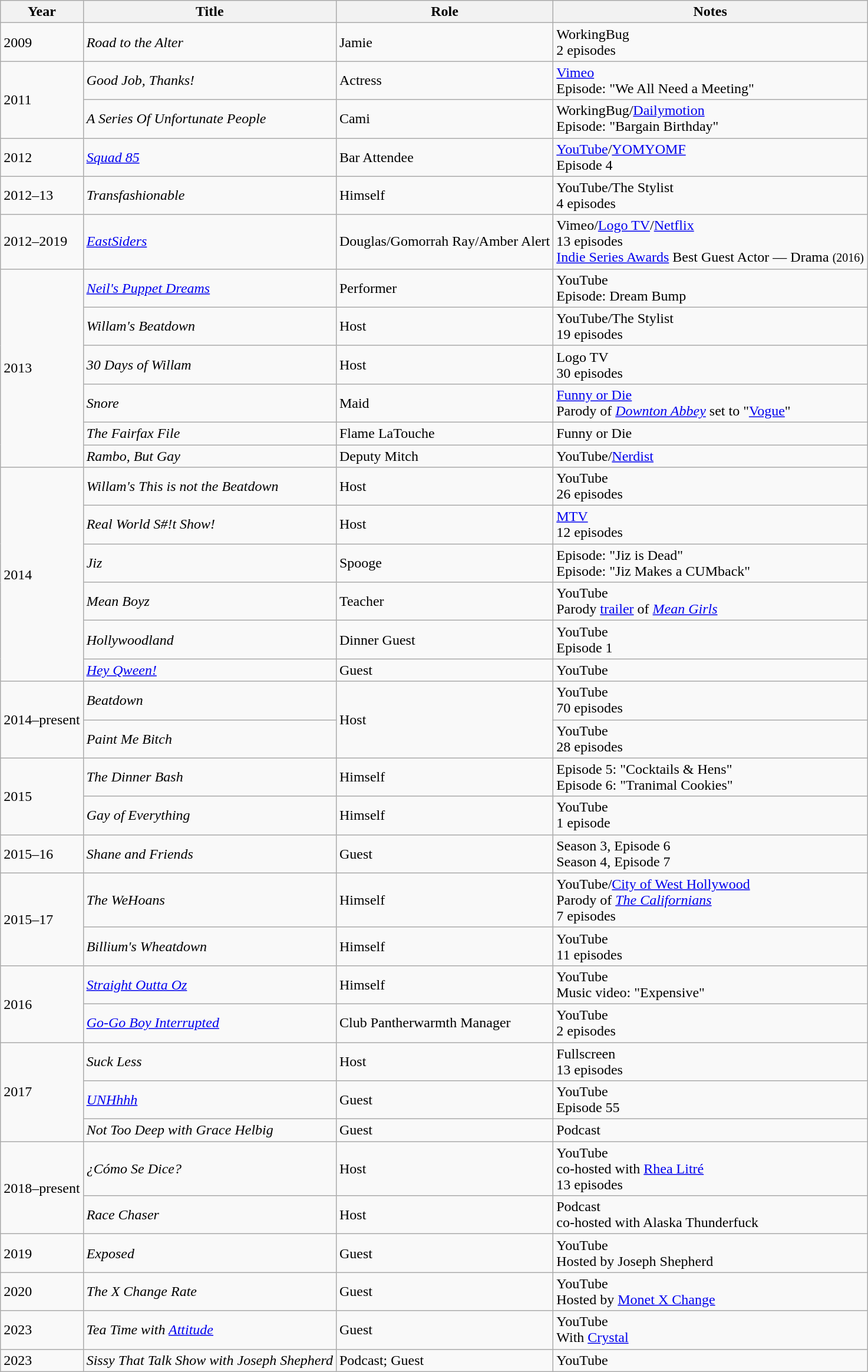<table class="wikitable sortable">
<tr>
<th>Year</th>
<th>Title</th>
<th>Role</th>
<th class="unsortable">Notes</th>
</tr>
<tr>
<td>2009</td>
<td><em>Road to the Alter</em></td>
<td>Jamie</td>
<td>WorkingBug<br>2 episodes</td>
</tr>
<tr>
<td rowspan="2">2011</td>
<td><em>Good Job, Thanks!</em></td>
<td>Actress</td>
<td><a href='#'>Vimeo</a><br>Episode: "We All Need a Meeting"</td>
</tr>
<tr>
<td><em>A Series Of Unfortunate People</em></td>
<td>Cami</td>
<td>WorkingBug/<a href='#'>Dailymotion</a><br>Episode: "Bargain Birthday"</td>
</tr>
<tr>
<td>2012</td>
<td><em><a href='#'>Squad 85</a></em></td>
<td>Bar Attendee</td>
<td><a href='#'>YouTube</a>/<a href='#'>YOMYOMF</a><br>Episode 4</td>
</tr>
<tr>
<td>2012–13</td>
<td><em>Transfashionable</em></td>
<td>Himself</td>
<td>YouTube/The Stylist<br>4 episodes</td>
</tr>
<tr>
<td>2012–2019</td>
<td><em><a href='#'>EastSiders</a></em></td>
<td>Douglas/Gomorrah Ray/Amber Alert</td>
<td>Vimeo/<a href='#'>Logo TV</a>/<a href='#'>Netflix</a><br>13 episodes<br><a href='#'>Indie Series Awards</a> Best Guest Actor — Drama <small>(2016)</small></td>
</tr>
<tr>
<td rowspan="6">2013</td>
<td><em><a href='#'>Neil's Puppet Dreams</a></em></td>
<td>Performer</td>
<td>YouTube<br>Episode: Dream Bump</td>
</tr>
<tr>
<td><em>Willam's Beatdown</em></td>
<td>Host</td>
<td>YouTube/The Stylist<br>19 episodes</td>
</tr>
<tr>
<td><em>30 Days of Willam</em></td>
<td>Host</td>
<td>Logo TV<br>30 episodes</td>
</tr>
<tr>
<td><em>Snore</em></td>
<td>Maid</td>
<td><a href='#'>Funny or Die</a><br>Parody of <em><a href='#'>Downton Abbey</a></em> set to "<a href='#'>Vogue</a>"</td>
</tr>
<tr>
<td><em>The Fairfax File</em></td>
<td>Flame LaTouche</td>
<td>Funny or Die</td>
</tr>
<tr>
<td><em>Rambo, But Gay</em></td>
<td>Deputy Mitch</td>
<td>YouTube/<a href='#'>Nerdist</a></td>
</tr>
<tr>
<td rowspan="6">2014</td>
<td><em>Willam's This is not the Beatdown</em></td>
<td>Host</td>
<td>YouTube<br>26 episodes</td>
</tr>
<tr>
<td><em>Real World S#!t Show!</em></td>
<td>Host</td>
<td><a href='#'>MTV</a><br>12 episodes</td>
</tr>
<tr>
<td><em>Jiz</em></td>
<td>Spooge</td>
<td>Episode: "Jiz is Dead"<br>Episode: "Jiz Makes a CUMback"</td>
</tr>
<tr>
<td><em>Mean Boyz</em></td>
<td>Teacher</td>
<td>YouTube<br>Parody <a href='#'>trailer</a> of <em><a href='#'>Mean Girls</a></em></td>
</tr>
<tr>
<td><em>Hollywoodland</em></td>
<td>Dinner Guest</td>
<td>YouTube<br>Episode 1</td>
</tr>
<tr>
<td><em><a href='#'>Hey Qween!</a></em></td>
<td>Guest</td>
<td>YouTube</td>
</tr>
<tr>
<td rowspan="2">2014–present</td>
<td><em>Beatdown</em></td>
<td rowspan="2">Host</td>
<td>YouTube<br>70 episodes</td>
</tr>
<tr>
<td><em>Paint Me Bitch</em></td>
<td>YouTube<br>28 episodes</td>
</tr>
<tr>
<td rowspan="2">2015</td>
<td><em>The Dinner Bash</em></td>
<td>Himself</td>
<td>Episode 5: "Cocktails & Hens"<br>Episode 6: "Tranimal Cookies"</td>
</tr>
<tr>
<td><em>Gay of Everything</em></td>
<td>Himself</td>
<td>YouTube<br>1 episode</td>
</tr>
<tr>
<td>2015–16</td>
<td><em>Shane and Friends</em></td>
<td>Guest</td>
<td>Season 3, Episode 6<br>Season 4, Episode 7</td>
</tr>
<tr>
<td rowspan="2">2015–17</td>
<td><em>The WeHoans</em></td>
<td>Himself</td>
<td>YouTube/<a href='#'>City of West Hollywood</a><br>Parody of <em><a href='#'>The Californians</a></em><br>7 episodes</td>
</tr>
<tr>
<td><em>Billium's Wheatdown</em></td>
<td>Himself</td>
<td>YouTube<br>11 episodes</td>
</tr>
<tr>
<td rowspan="2">2016</td>
<td><em><a href='#'>Straight Outta Oz</a></em></td>
<td>Himself</td>
<td>YouTube<br>Music video: "Expensive"</td>
</tr>
<tr>
<td><em><a href='#'>Go-Go Boy Interrupted</a></em></td>
<td>Club Pantherwarmth Manager</td>
<td>YouTube<br>2 episodes</td>
</tr>
<tr>
<td rowspan="3">2017</td>
<td><em>Suck Less</em></td>
<td>Host</td>
<td>Fullscreen<br>13 episodes</td>
</tr>
<tr>
<td><em><a href='#'>UNHhhh</a></em></td>
<td>Guest</td>
<td>YouTube<br>Episode 55</td>
</tr>
<tr>
<td><em>Not Too Deep with Grace Helbig</em></td>
<td>Guest</td>
<td>Podcast</td>
</tr>
<tr>
<td rowspan="2">2018–present</td>
<td><em>¿Cómo Se Dice?</em></td>
<td>Host</td>
<td>YouTube<br>co-hosted with <a href='#'>Rhea Litré</a><br>13 episodes</td>
</tr>
<tr>
<td><em>Race Chaser</em></td>
<td>Host</td>
<td>Podcast<br>co-hosted with Alaska Thunderfuck</td>
</tr>
<tr>
<td>2019</td>
<td><em>Exposed</em></td>
<td>Guest</td>
<td>YouTube<br>Hosted by Joseph Shepherd</td>
</tr>
<tr>
<td>2020</td>
<td><em>The X Change Rate</em></td>
<td>Guest</td>
<td>YouTube<br>Hosted by <a href='#'>Monet X Change</a></td>
</tr>
<tr>
<td>2023</td>
<td><em>Tea Time with <a href='#'>Attitude</a></em></td>
<td>Guest</td>
<td>YouTube<br>With <a href='#'>Crystal</a></td>
</tr>
<tr>
<td>2023</td>
<td><em>Sissy That Talk Show with Joseph Shepherd</em></td>
<td>Podcast; Guest</td>
<td>YouTube</td>
</tr>
</table>
